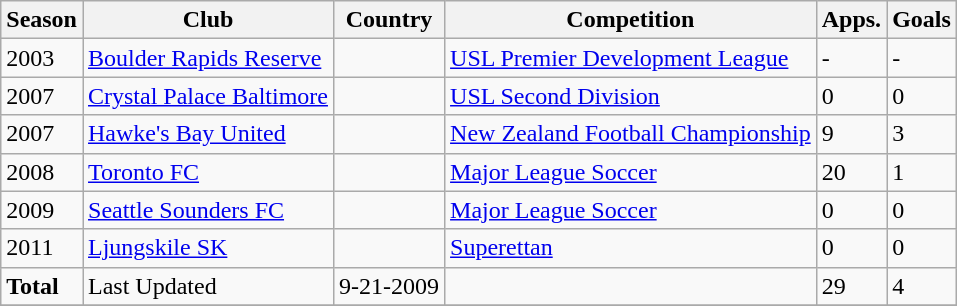<table class="wikitable">
<tr ----g>
<th>Season</th>
<th>Club</th>
<th>Country</th>
<th>Competition</th>
<th>Apps.</th>
<th>Goals</th>
</tr>
<tr ---->
<td>2003</td>
<td><a href='#'>Boulder Rapids Reserve</a></td>
<td></td>
<td><a href='#'>USL Premier Development League</a></td>
<td>-</td>
<td>-</td>
</tr>
<tr ---->
<td>2007</td>
<td><a href='#'>Crystal Palace Baltimore</a></td>
<td></td>
<td><a href='#'>USL Second Division</a></td>
<td>0</td>
<td>0</td>
</tr>
<tr ---->
<td>2007</td>
<td><a href='#'>Hawke's Bay United</a></td>
<td></td>
<td><a href='#'>New Zealand Football Championship</a></td>
<td>9</td>
<td>3</td>
</tr>
<tr ---->
<td>2008</td>
<td><a href='#'>Toronto FC</a></td>
<td></td>
<td><a href='#'>Major League Soccer</a></td>
<td>20</td>
<td>1</td>
</tr>
<tr ---->
<td>2009</td>
<td><a href='#'>Seattle Sounders FC</a></td>
<td></td>
<td><a href='#'>Major League Soccer</a></td>
<td>0</td>
<td>0</td>
</tr>
<tr ---->
<td>2011</td>
<td><a href='#'>Ljungskile SK</a></td>
<td></td>
<td><a href='#'>Superettan</a></td>
<td>0</td>
<td>0</td>
</tr>
<tr ---->
<td><strong>Total</strong></td>
<td>Last Updated</td>
<td>9-21-2009</td>
<td></td>
<td>29</td>
<td>4</td>
</tr>
<tr ---->
</tr>
</table>
